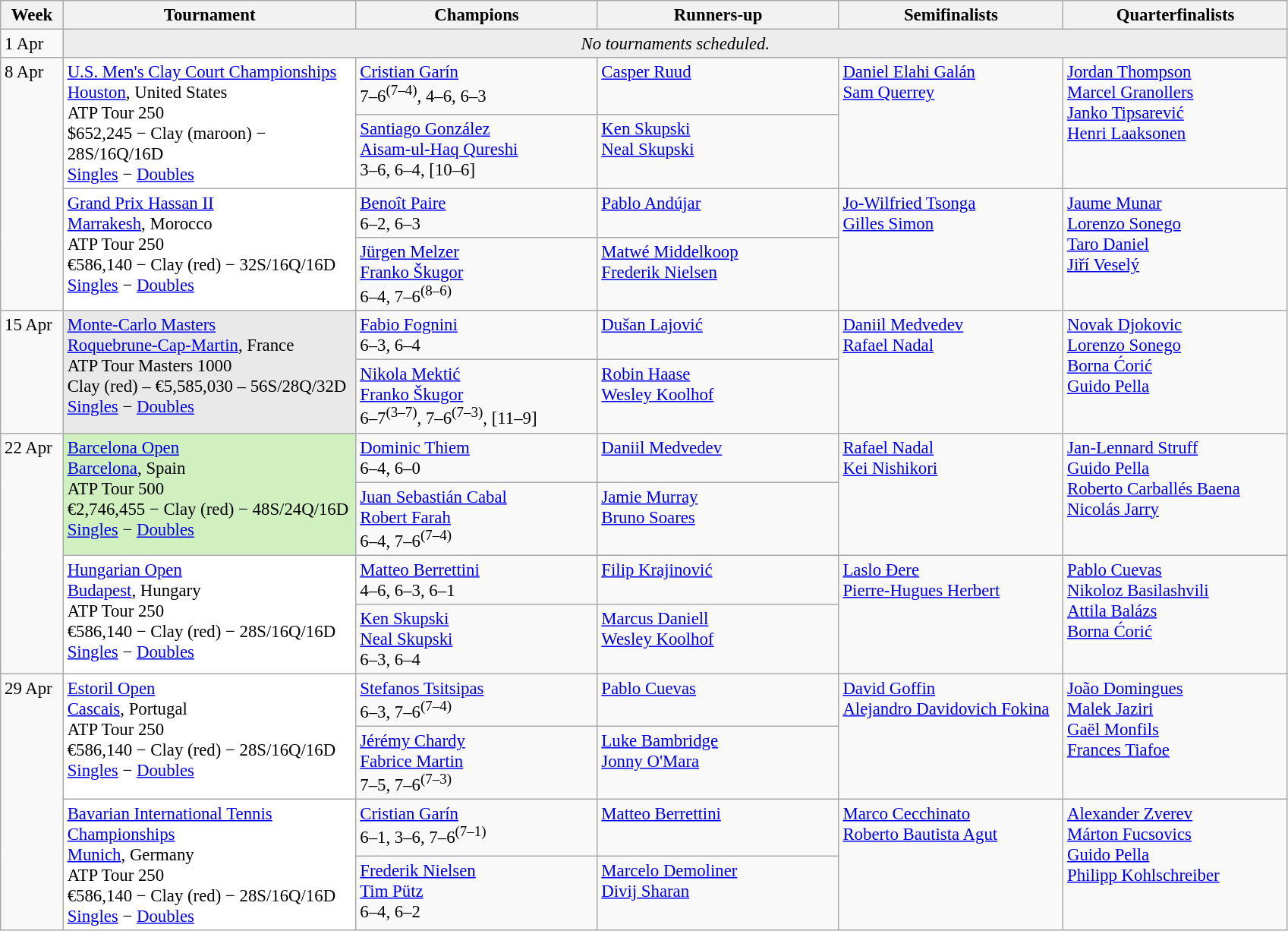<table class=wikitable style=font-size:95%>
<tr>
<th style="width:48px;">Week</th>
<th style="width:250px;">Tournament</th>
<th style="width:205px;">Champions</th>
<th style="width:205px;">Runners-up</th>
<th style="width:190px;">Semifinalists</th>
<th style="width:190px;">Quarterfinalists</th>
</tr>
<tr valign=top>
<td rowspan=1>1 Apr</td>
<td colspan=5 style="text-align: center; background-color: #ededed;"><em>No tournaments scheduled.</em></td>
</tr>
<tr valign=top>
<td rowspan=4>8 Apr</td>
<td style="background:#fff;" rowspan="2"><a href='#'>U.S. Men's Clay Court Championships</a><br> <a href='#'>Houston</a>, United States<br>ATP Tour 250<br>$652,245 − Clay (maroon) − 28S/16Q/16D<br><a href='#'>Singles</a> − <a href='#'>Doubles</a></td>
<td> <a href='#'>Cristian Garín</a><br>7–6<sup>(7–4)</sup>, 4–6, 6–3</td>
<td> <a href='#'>Casper Ruud</a></td>
<td rowspan=2> <a href='#'>Daniel Elahi Galán</a> <br>  <a href='#'>Sam Querrey</a></td>
<td rowspan=2> <a href='#'>Jordan Thompson</a> <br>  <a href='#'>Marcel Granollers</a> <br>   <a href='#'>Janko Tipsarević</a> <br>  <a href='#'>Henri Laaksonen</a></td>
</tr>
<tr valign=top>
<td> <a href='#'>Santiago González</a><br> <a href='#'>Aisam-ul-Haq Qureshi</a><br>3–6, 6–4, [10–6]</td>
<td> <a href='#'>Ken Skupski</a><br> <a href='#'>Neal Skupski</a></td>
</tr>
<tr valign=top>
<td style="background:#fff;" rowspan="2"><a href='#'>Grand Prix Hassan II</a><br> <a href='#'>Marrakesh</a>, Morocco<br>ATP Tour 250<br>€586,140 − Clay (red) − 32S/16Q/16D<br><a href='#'>Singles</a> − <a href='#'>Doubles</a></td>
<td> <a href='#'>Benoît Paire</a><br>6–2, 6–3</td>
<td> <a href='#'>Pablo Andújar</a></td>
<td rowspan=2> <a href='#'>Jo-Wilfried Tsonga</a> <br>  <a href='#'>Gilles Simon</a></td>
<td rowspan=2> <a href='#'>Jaume Munar</a> <br> <a href='#'>Lorenzo Sonego</a> <br>  <a href='#'>Taro Daniel</a> <br>  <a href='#'>Jiří Veselý</a></td>
</tr>
<tr valign=top>
<td> <a href='#'>Jürgen Melzer</a><br> <a href='#'>Franko Škugor</a><br>6–4, 7–6<sup>(8–6)</sup></td>
<td> <a href='#'>Matwé Middelkoop</a><br> <a href='#'>Frederik Nielsen</a></td>
</tr>
<tr valign=top>
<td rowspan=2>15 Apr</td>
<td style=background:#E9E9E9 rowspan="2"><a href='#'>Monte-Carlo Masters</a><br> <a href='#'>Roquebrune-Cap-Martin</a>, France<br>ATP Tour Masters 1000<br>Clay (red) – €5,585,030 – 56S/28Q/32D<br> <a href='#'>Singles</a> − <a href='#'>Doubles</a></td>
<td> <a href='#'>Fabio Fognini</a><br>6–3, 6–4</td>
<td> <a href='#'>Dušan Lajović</a></td>
<td rowspan=2> <a href='#'>Daniil Medvedev</a> <br>  <a href='#'>Rafael Nadal</a></td>
<td rowspan=2> <a href='#'>Novak Djokovic</a> <br> <a href='#'>Lorenzo Sonego</a> <br> <a href='#'>Borna Ćorić</a> <br>  <a href='#'>Guido Pella</a></td>
</tr>
<tr valign=top>
<td> <a href='#'>Nikola Mektić</a><br> <a href='#'>Franko Škugor</a><br>6–7<sup>(3–7)</sup>, 7–6<sup>(7–3)</sup>, [11–9]</td>
<td> <a href='#'>Robin Haase</a><br> <a href='#'>Wesley Koolhof</a></td>
</tr>
<tr valign=top>
<td rowspan=4>22 Apr</td>
<td style=background:#d0f0c0 rowspan="2"><a href='#'>Barcelona Open</a><br> <a href='#'>Barcelona</a>, Spain<br>ATP Tour 500<br>€2,746,455 − Clay (red) − 48S/24Q/16D <br><a href='#'>Singles</a> − <a href='#'>Doubles</a></td>
<td> <a href='#'>Dominic Thiem</a><br>6–4, 6–0</td>
<td> <a href='#'>Daniil Medvedev</a></td>
<td rowspan=2> <a href='#'>Rafael Nadal</a> <br>  <a href='#'>Kei Nishikori</a></td>
<td rowspan=2> <a href='#'>Jan-Lennard Struff</a> <br> <a href='#'>Guido Pella</a> <br> <a href='#'>Roberto Carballés Baena</a><br>  <a href='#'>Nicolás Jarry</a></td>
</tr>
<tr valign=top>
<td> <a href='#'>Juan Sebastián Cabal</a> <br>  <a href='#'>Robert Farah</a><br>6–4, 7–6<sup>(7–4)</sup></td>
<td> <a href='#'>Jamie Murray</a> <br>  <a href='#'>Bruno Soares</a></td>
</tr>
<tr valign=top>
<td style="background:#fff;" rowspan="2"><a href='#'>Hungarian Open</a><br> <a href='#'>Budapest</a>, Hungary<br>ATP Tour 250<br>€586,140 − Clay (red) − 28S/16Q/16D<br><a href='#'>Singles</a> − <a href='#'>Doubles</a></td>
<td> <a href='#'>Matteo Berrettini</a> <br> 4–6, 6–3, 6–1</td>
<td> <a href='#'>Filip Krajinović</a></td>
<td rowspan=2> <a href='#'>Laslo Đere</a> <br>  <a href='#'>Pierre-Hugues Herbert</a></td>
<td rowspan=2> <a href='#'>Pablo Cuevas</a><br> <a href='#'>Nikoloz Basilashvili</a> <br> <a href='#'>Attila Balázs</a><br> <a href='#'>Borna Ćorić</a></td>
</tr>
<tr valign=top>
<td> <a href='#'>Ken Skupski</a> <br>  <a href='#'>Neal Skupski</a><br>6–3, 6–4</td>
<td> <a href='#'>Marcus Daniell</a> <br>  <a href='#'>Wesley Koolhof</a></td>
</tr>
<tr valign=top>
<td rowspan=4>29 Apr</td>
<td style=background:#fff rowspan="2"><a href='#'>Estoril Open</a><br> <a href='#'>Cascais</a>, Portugal<br>ATP Tour 250<br>€586,140 − Clay (red) − 28S/16Q/16D<br><a href='#'>Singles</a> − <a href='#'>Doubles</a></td>
<td> <a href='#'>Stefanos Tsitsipas</a> <br>6–3, 7–6<sup>(7–4)</sup></td>
<td> <a href='#'>Pablo Cuevas</a></td>
<td rowspan=2> <a href='#'>David Goffin</a> <br>  <a href='#'>Alejandro Davidovich Fokina</a></td>
<td rowspan=2> <a href='#'>João Domingues</a> <br> <a href='#'>Malek Jaziri</a> <br> <a href='#'>Gaël Monfils</a> <br> <a href='#'>Frances Tiafoe</a></td>
</tr>
<tr valign=top>
<td> <a href='#'>Jérémy Chardy</a> <br>   <a href='#'>Fabrice Martin</a><br>7–5, 7–6<sup>(7–3)</sup></td>
<td> <a href='#'>Luke Bambridge</a> <br>  <a href='#'>Jonny O'Mara</a></td>
</tr>
<tr valign=top>
<td style=background:#fff rowspan="2"><a href='#'>Bavarian International Tennis Championships</a><br> <a href='#'>Munich</a>, Germany<br>ATP Tour 250<br>€586,140 − Clay (red) − 28S/16Q/16D<br><a href='#'>Singles</a> − <a href='#'>Doubles</a></td>
<td> <a href='#'>Cristian Garín</a><br>6–1, 3–6, 7–6<sup>(7–1)</sup></td>
<td> <a href='#'>Matteo Berrettini</a></td>
<td rowspan=2> <a href='#'>Marco Cecchinato</a> <br>  <a href='#'>Roberto Bautista Agut</a></td>
<td rowspan=2> <a href='#'>Alexander Zverev</a> <br>  <a href='#'>Márton Fucsovics</a> <br> <a href='#'>Guido Pella</a>  <br>  <a href='#'>Philipp Kohlschreiber</a></td>
</tr>
<tr valign=top>
<td> <a href='#'>Frederik Nielsen</a> <br>   <a href='#'>Tim Pütz</a><br>6–4, 6–2</td>
<td> <a href='#'>Marcelo Demoliner</a> <br>   <a href='#'>Divij Sharan</a></td>
</tr>
</table>
